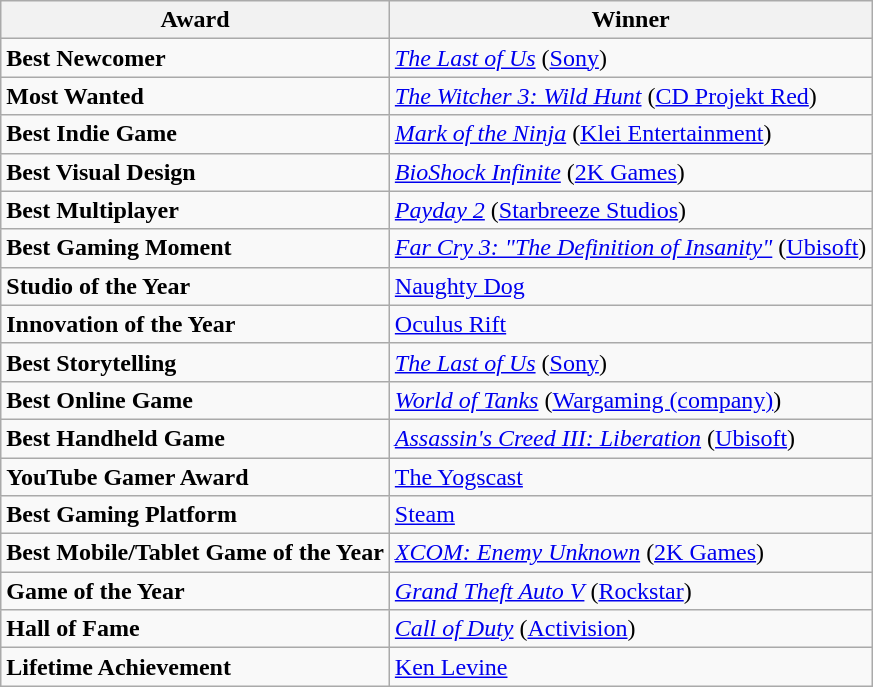<table class="wikitable">
<tr>
<th><strong>Award</strong></th>
<th><strong>Winner</strong></th>
</tr>
<tr>
<td><strong>Best Newcomer</strong></td>
<td><em><a href='#'>The Last of Us</a></em> (<a href='#'>Sony</a>)</td>
</tr>
<tr>
<td><strong>Most Wanted</strong></td>
<td><em><a href='#'>The Witcher 3: Wild Hunt</a></em> (<a href='#'>CD Projekt Red</a>)</td>
</tr>
<tr>
<td><strong>Best Indie Game</strong></td>
<td><em><a href='#'>Mark of the Ninja</a></em> (<a href='#'>Klei Entertainment</a>)</td>
</tr>
<tr>
<td><strong>Best Visual Design</strong></td>
<td><em><a href='#'>BioShock Infinite</a></em> (<a href='#'>2K Games</a>)</td>
</tr>
<tr>
<td><strong>Best Multiplayer</strong></td>
<td><em><a href='#'>Payday 2</a></em> (<a href='#'>Starbreeze Studios</a>)</td>
</tr>
<tr>
<td><strong>Best Gaming Moment</strong></td>
<td><em><a href='#'>Far Cry 3: "The Definition of Insanity"</a></em> (<a href='#'>Ubisoft</a>)</td>
</tr>
<tr>
<td><strong>Studio of the Year</strong></td>
<td><a href='#'>Naughty Dog</a></td>
</tr>
<tr>
<td><strong>Innovation of the Year</strong></td>
<td><a href='#'>Oculus Rift</a></td>
</tr>
<tr>
<td><strong>Best Storytelling</strong></td>
<td><em><a href='#'>The Last of Us</a></em> (<a href='#'>Sony</a>)</td>
</tr>
<tr>
<td><strong>Best Online Game</strong></td>
<td><em><a href='#'>World of Tanks</a></em> (<a href='#'>Wargaming (company)</a>)</td>
</tr>
<tr>
<td><strong>Best Handheld Game</strong></td>
<td><em><a href='#'>Assassin's Creed III: Liberation</a></em> (<a href='#'>Ubisoft</a>)</td>
</tr>
<tr>
<td><strong>YouTube Gamer Award</strong></td>
<td><a href='#'>The Yogscast</a></td>
</tr>
<tr>
<td><strong>Best Gaming Platform</strong></td>
<td><a href='#'>Steam</a></td>
</tr>
<tr>
<td><strong>Best Mobile/Tablet Game of the Year</strong></td>
<td><em><a href='#'>XCOM: Enemy Unknown</a></em> (<a href='#'>2K Games</a>)</td>
</tr>
<tr>
<td><strong>Game of the Year</strong></td>
<td><em><a href='#'>Grand Theft Auto V</a></em> (<a href='#'>Rockstar</a>)</td>
</tr>
<tr>
<td><strong>Hall of Fame</strong></td>
<td><em><a href='#'>Call of Duty</a></em> (<a href='#'>Activision</a>)</td>
</tr>
<tr>
<td><strong>Lifetime Achievement</strong></td>
<td><a href='#'>Ken Levine</a></td>
</tr>
</table>
